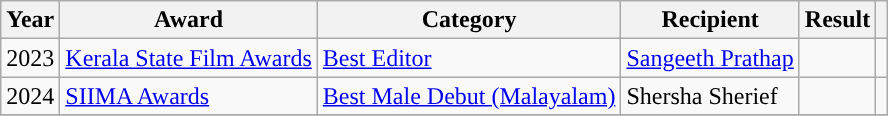<table class="wikitable">
<tr>
<th>Year</th>
<th>Award</th>
<th>Category</th>
<th>Recipient</th>
<th>Result</th>
<th></th>
</tr>
<tr>
<td>2023</td>
<td><a href='#'>Kerala State Film Awards</a></td>
<td><a href='#'>Best Editor</a></td>
<td><a href='#'>Sangeeth Prathap</a></td>
<td></td>
<td></td>
</tr>
<tr>
<td>2024</td>
<td><a href='#'>SIIMA Awards</a></td>
<td><a href='#'>Best Male Debut (Malayalam)</a></td>
<td>Shersha Sherief</td>
<td></td>
<td></td>
</tr>
<tr>
</tr>
</table>
